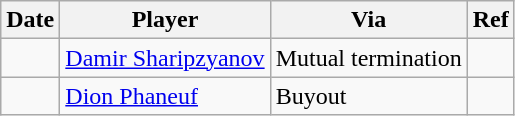<table class="wikitable">
<tr>
<th>Date</th>
<th>Player</th>
<th>Via</th>
<th>Ref</th>
</tr>
<tr>
<td></td>
<td><a href='#'>Damir Sharipzyanov</a></td>
<td>Mutual termination</td>
<td></td>
</tr>
<tr>
<td></td>
<td><a href='#'>Dion Phaneuf</a></td>
<td>Buyout</td>
<td></td>
</tr>
</table>
